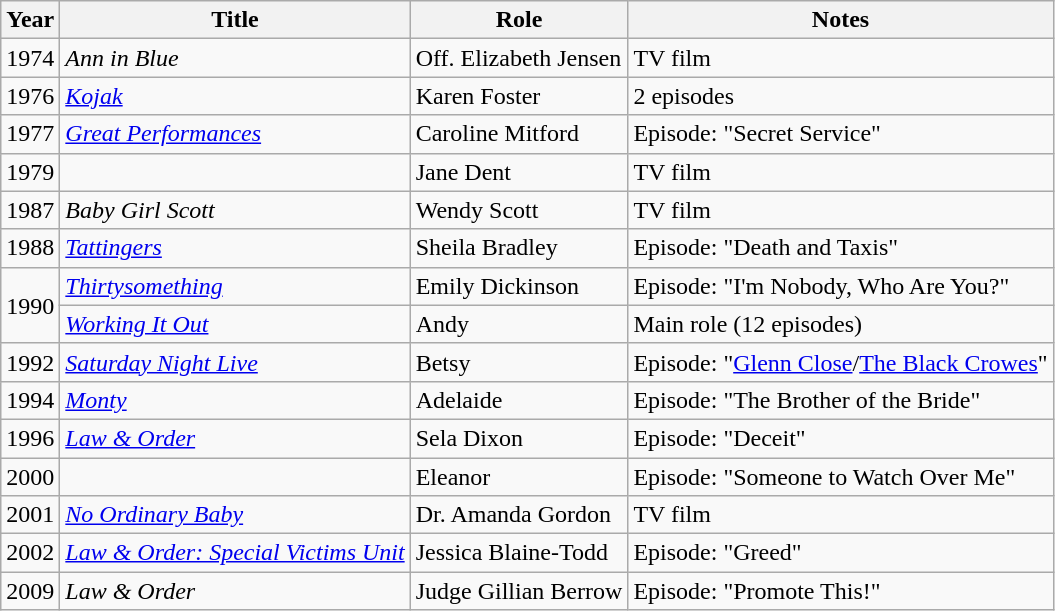<table class="wikitable sortable">
<tr>
<th>Year</th>
<th>Title</th>
<th>Role</th>
<th class="unsortable">Notes</th>
</tr>
<tr>
<td>1974</td>
<td><em>Ann in Blue</em></td>
<td>Off. Elizabeth Jensen</td>
<td>TV film</td>
</tr>
<tr>
<td>1976</td>
<td><em><a href='#'>Kojak</a></em></td>
<td>Karen Foster</td>
<td>2 episodes</td>
</tr>
<tr>
<td>1977</td>
<td><em><a href='#'>Great Performances</a></em></td>
<td>Caroline Mitford</td>
<td>Episode: "Secret Service"</td>
</tr>
<tr>
<td>1979</td>
<td><em></em></td>
<td>Jane Dent</td>
<td>TV film</td>
</tr>
<tr>
<td>1987</td>
<td><em>Baby Girl Scott</em></td>
<td>Wendy Scott</td>
<td>TV film</td>
</tr>
<tr>
<td>1988</td>
<td><em><a href='#'>Tattingers</a></em></td>
<td>Sheila Bradley</td>
<td>Episode: "Death and Taxis"</td>
</tr>
<tr>
<td rowspan="2">1990</td>
<td><em><a href='#'>Thirtysomething</a></em></td>
<td>Emily Dickinson</td>
<td>Episode: "I'm Nobody, Who Are You?"</td>
</tr>
<tr>
<td><em><a href='#'>Working It Out</a></em></td>
<td>Andy</td>
<td>Main role (12 episodes)</td>
</tr>
<tr>
<td>1992</td>
<td><em><a href='#'>Saturday Night Live</a></em></td>
<td>Betsy</td>
<td>Episode: "<a href='#'>Glenn Close</a>/<a href='#'>The Black Crowes</a>"</td>
</tr>
<tr>
<td>1994</td>
<td><em><a href='#'>Monty</a></em></td>
<td>Adelaide</td>
<td>Episode: "The Brother of the Bride"</td>
</tr>
<tr>
<td>1996</td>
<td><em><a href='#'>Law & Order</a></em></td>
<td>Sela Dixon</td>
<td>Episode: "Deceit"</td>
</tr>
<tr>
<td>2000</td>
<td><em></em></td>
<td>Eleanor</td>
<td>Episode: "Someone to Watch Over Me"</td>
</tr>
<tr>
<td>2001</td>
<td><em><a href='#'>No Ordinary Baby</a></em></td>
<td>Dr. Amanda Gordon</td>
<td>TV film</td>
</tr>
<tr>
<td>2002</td>
<td><em><a href='#'>Law & Order: Special Victims Unit</a></em></td>
<td>Jessica Blaine-Todd</td>
<td>Episode: "Greed"</td>
</tr>
<tr>
<td>2009</td>
<td><em>Law & Order</em></td>
<td>Judge Gillian Berrow</td>
<td>Episode: "Promote This!"</td>
</tr>
</table>
